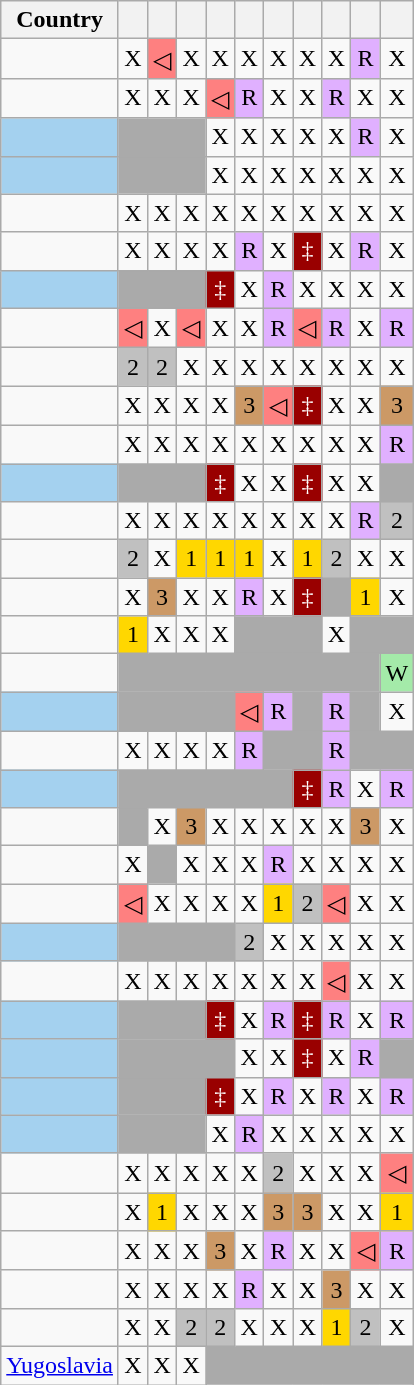<table class="wikitable collapsible collapsed" style="margin:10px;text-align:center;">
<tr>
<th scope="col">Country</th>
<th scope="col"></th>
<th scope="col"></th>
<th scope="col"></th>
<th scope="col"></th>
<th scope="col"></th>
<th scope="col"></th>
<th scope="col"></th>
<th scope="col"></th>
<th scope="col"></th>
<th scope="col"></th>
</tr>
<tr>
<td align=left></td>
<td>X</td>
<td bgcolor="#FE8080">◁</td>
<td>X</td>
<td>X</td>
<td>X</td>
<td>X</td>
<td>X</td>
<td>X</td>
<td bgcolor="#E0B0FF">R</td>
<td>X</td>
</tr>
<tr>
<td align=left></td>
<td>X</td>
<td>X</td>
<td>X</td>
<td bgcolor="#FE8080">◁</td>
<td bgcolor="#E0B0FF">R</td>
<td>X</td>
<td>X</td>
<td bgcolor="#E0B0FF">R</td>
<td>X</td>
<td>X</td>
</tr>
<tr>
<td bgcolor="#A4D1EF" align=left>  </td>
<td bgcolor="#AAA" colspan=3></td>
<td>X</td>
<td>X</td>
<td>X</td>
<td>X</td>
<td>X</td>
<td bgcolor="#E0B0FF">R</td>
<td>X</td>
</tr>
<tr>
<td bgcolor="#A4D1EF" align=left> </td>
<td bgcolor="#AAA" colspan=3></td>
<td>X</td>
<td>X</td>
<td>X</td>
<td>X</td>
<td>X</td>
<td>X</td>
<td>X</td>
</tr>
<tr>
<td align=left></td>
<td>X</td>
<td>X</td>
<td>X</td>
<td>X</td>
<td>X</td>
<td>X</td>
<td>X</td>
<td>X</td>
<td>X</td>
<td>X</td>
</tr>
<tr>
<td align=left></td>
<td>X</td>
<td>X</td>
<td>X</td>
<td>X</td>
<td bgcolor="#E0B0FF">R</td>
<td>X</td>
<td style="background:#900;color:white;">‡</td>
<td>X</td>
<td bgcolor="#E0B0FF">R</td>
<td>X</td>
</tr>
<tr>
<td bgcolor="#A4D1EF" align=left> </td>
<td bgcolor="#AAA" colspan=3></td>
<td style="background:#900;color:white;">‡</td>
<td>X</td>
<td bgcolor="#E0B0FF">R</td>
<td>X</td>
<td>X</td>
<td>X</td>
<td>X</td>
</tr>
<tr>
<td align=left></td>
<td bgcolor="#FE8080">◁</td>
<td>X</td>
<td bgcolor="#FE8080">◁</td>
<td>X</td>
<td>X</td>
<td bgcolor="#E0B0FF">R</td>
<td bgcolor="#FE8080">◁</td>
<td bgcolor="#E0B0FF">R</td>
<td>X</td>
<td bgcolor="#E0B0FF">R</td>
</tr>
<tr>
<td align=left></td>
<td style="background:silver">2</td>
<td style="background:silver">2</td>
<td>X</td>
<td>X</td>
<td>X</td>
<td>X</td>
<td>X</td>
<td>X</td>
<td>X</td>
<td>X</td>
</tr>
<tr>
<td align=left></td>
<td>X</td>
<td>X</td>
<td>X</td>
<td>X</td>
<td style="background:#C96;">3</td>
<td bgcolor="#FE8080">◁</td>
<td style="background:#900;color:white;">‡</td>
<td>X</td>
<td>X</td>
<td style="background:#C96;">3</td>
</tr>
<tr>
<td align=left></td>
<td>X</td>
<td>X</td>
<td>X</td>
<td>X</td>
<td>X</td>
<td>X</td>
<td>X</td>
<td>X</td>
<td>X</td>
<td bgcolor="#E0B0FF">R</td>
</tr>
<tr>
<td bgcolor="#A4D1EF" align=left> </td>
<td bgcolor="#AAA" colspan=3></td>
<td style="background:#900;color:white;">‡</td>
<td>X</td>
<td>X</td>
<td style="background:#900;color:white;">‡</td>
<td>X</td>
<td>X</td>
<td bgcolor="#AAA"></td>
</tr>
<tr>
<td align=left></td>
<td>X</td>
<td>X</td>
<td>X</td>
<td>X</td>
<td>X</td>
<td>X</td>
<td>X</td>
<td>X</td>
<td bgcolor="#E0B0FF">R</td>
<td style="background:silver">2</td>
</tr>
<tr>
<td align=left></td>
<td style="background:silver">2</td>
<td>X</td>
<td style="background:gold">1</td>
<td style="background:gold">1</td>
<td style="background:gold">1</td>
<td>X</td>
<td style="background:gold">1</td>
<td style="background:silver">2</td>
<td>X</td>
<td>X</td>
</tr>
<tr>
<td align=left></td>
<td>X</td>
<td style="background:#C96;">3</td>
<td>X</td>
<td>X</td>
<td bgcolor="#E0B0FF">R</td>
<td>X</td>
<td style="background:#900;color:white;">‡</td>
<td bgcolor="#AAA"></td>
<td style="background:gold">1</td>
<td>X</td>
</tr>
<tr>
<td align=left></td>
<td style="background:gold">1</td>
<td>X</td>
<td>X</td>
<td>X</td>
<td bgcolor="#AAA" colspan=3></td>
<td>X</td>
<td bgcolor="#AAA" colspan=2></td>
</tr>
<tr>
<td align=left></td>
<td bgcolor="#AAA" colspan=9></td>
<td style="background:#A4EAA9;">W</td>
</tr>
<tr>
<td bgcolor="#A4D1EF" align=left> </td>
<td bgcolor="#AAA" colspan=4></td>
<td bgcolor="#FE8080">◁</td>
<td bgcolor="#E0B0FF">R</td>
<td bgcolor="#AAA"></td>
<td bgcolor="#E0B0FF">R</td>
<td bgcolor="#AAA"></td>
<td>X</td>
</tr>
<tr>
<td align=left></td>
<td>X</td>
<td>X</td>
<td>X</td>
<td>X</td>
<td bgcolor="#E0B0FF">R</td>
<td bgcolor="#AAA" colspan=2></td>
<td bgcolor="#E0B0FF">R</td>
<td bgcolor="#AAA" colspan=8></td>
</tr>
<tr>
<td bgcolor="#A4D1EF" align=left> </td>
<td bgcolor="#AAA" colspan=6></td>
<td style="background:#900;color:white;">‡</td>
<td bgcolor="#E0B0FF">R</td>
<td>X</td>
<td bgcolor="#E0B0FF">R</td>
</tr>
<tr>
<td align=left></td>
<td bgcolor="#AAA"></td>
<td>X</td>
<td style="background:#C96;">3</td>
<td>X</td>
<td>X</td>
<td>X</td>
<td>X</td>
<td>X</td>
<td style="background:#C96;">3</td>
<td>X</td>
</tr>
<tr>
<td align=left></td>
<td>X</td>
<td bgcolor="#AAA"></td>
<td>X</td>
<td>X</td>
<td>X</td>
<td bgcolor="#E0B0FF">R</td>
<td>X</td>
<td>X</td>
<td>X</td>
<td>X</td>
</tr>
<tr>
<td align=left></td>
<td bgcolor="#FE8080">◁</td>
<td>X</td>
<td>X</td>
<td>X</td>
<td>X</td>
<td style="background:gold">1</td>
<td style="background:silver">2</td>
<td bgcolor="#FE8080">◁</td>
<td>X</td>
<td>X</td>
</tr>
<tr>
<td bgcolor="#A4D1EF" align=left> </td>
<td bgcolor="#AAA" colspan=4></td>
<td style="background:silver">2</td>
<td>X</td>
<td>X</td>
<td>X</td>
<td>X</td>
<td>X</td>
</tr>
<tr>
<td align=left></td>
<td>X</td>
<td>X</td>
<td>X</td>
<td>X</td>
<td>X</td>
<td>X</td>
<td>X</td>
<td bgcolor="#FE8080">◁</td>
<td>X</td>
<td>X</td>
</tr>
<tr>
<td bgcolor="#A4D1EF" align=left> </td>
<td bgcolor="#AAA" colspan=3></td>
<td style="background:#900;color:white;">‡</td>
<td>X</td>
<td bgcolor="#E0B0FF">R</td>
<td style="background:#900;color:white;">‡</td>
<td bgcolor="#E0B0FF">R</td>
<td>X</td>
<td bgcolor="#E0B0FF">R</td>
</tr>
<tr>
<td bgcolor="#A4D1EF" align=left> </td>
<td bgcolor="#AAA" colspan=4></td>
<td>X</td>
<td>X</td>
<td style="background:#900;color:white;">‡</td>
<td>X</td>
<td bgcolor="#E0B0FF">R</td>
<td bgcolor="#AAA"></td>
</tr>
<tr>
<td bgcolor="#A4D1EF" align=left> </td>
<td bgcolor="#AAA" colspan=3></td>
<td style="background:#900;color:white;">‡</td>
<td>X</td>
<td bgcolor="#E0B0FF">R</td>
<td>X</td>
<td bgcolor="#E0B0FF">R</td>
<td>X</td>
<td bgcolor="#E0B0FF">R</td>
</tr>
<tr>
<td bgcolor="#A4D1EF" align=left> </td>
<td bgcolor="#AAA" colspan=3></td>
<td>X</td>
<td bgcolor="#E0B0FF">R</td>
<td>X</td>
<td>X</td>
<td>X</td>
<td>X</td>
<td>X</td>
</tr>
<tr>
<td align=left></td>
<td>X</td>
<td>X</td>
<td>X</td>
<td>X</td>
<td>X</td>
<td style="background:silver">2</td>
<td>X</td>
<td>X</td>
<td>X</td>
<td bgcolor="#FE8080">◁</td>
</tr>
<tr>
<td align=left></td>
<td>X</td>
<td style="background:gold">1</td>
<td>X</td>
<td>X</td>
<td>X</td>
<td style="background:#C96;">3</td>
<td style="background:#C96;">3</td>
<td>X</td>
<td>X</td>
<td style="background:gold">1</td>
</tr>
<tr>
<td align=left></td>
<td>X</td>
<td>X</td>
<td>X</td>
<td style="background:#C96;">3</td>
<td>X</td>
<td bgcolor="#E0B0FF">R</td>
<td>X</td>
<td>X</td>
<td bgcolor="#FE8080">◁</td>
<td bgcolor="#E0B0FF">R</td>
</tr>
<tr>
<td align=left></td>
<td>X</td>
<td>X</td>
<td>X</td>
<td>X</td>
<td bgcolor="#E0B0FF">R</td>
<td>X</td>
<td>X</td>
<td style="background:#C96;">3</td>
<td>X</td>
<td>X</td>
</tr>
<tr>
<td align=left></td>
<td>X</td>
<td>X</td>
<td style="background:silver">2</td>
<td style="background:silver">2</td>
<td>X</td>
<td>X</td>
<td>X</td>
<td style="background:gold">1</td>
<td style="background:silver">2</td>
<td>X</td>
</tr>
<tr>
<td align=left>  <a href='#'>Yugoslavia</a></td>
<td>X</td>
<td>X</td>
<td>X</td>
<td bgcolor="#AAA" colspan=7></td>
</tr>
</table>
